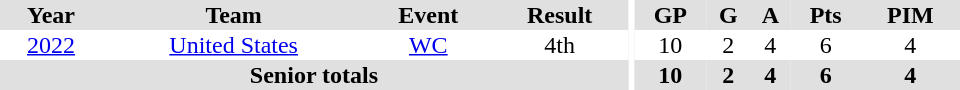<table border="0" cellpadding="1" cellspacing="0" ID="Table3" style="text-align:center; width:40em;">
<tr bgcolor="#e0e0e0">
<th>Year</th>
<th>Team</th>
<th>Event</th>
<th>Result</th>
<th rowspan="98" bgcolor="#ffffff"></th>
<th>GP</th>
<th>G</th>
<th>A</th>
<th>Pts</th>
<th>PIM</th>
</tr>
<tr>
<td><a href='#'>2022</a></td>
<td><a href='#'>United States</a></td>
<td><a href='#'>WC</a></td>
<td>4th</td>
<td>10</td>
<td>2</td>
<td>4</td>
<td>6</td>
<td>4</td>
</tr>
<tr bgcolor="#e0e0e0">
<th colspan="4">Senior totals</th>
<th>10</th>
<th>2</th>
<th>4</th>
<th>6</th>
<th>4</th>
</tr>
</table>
